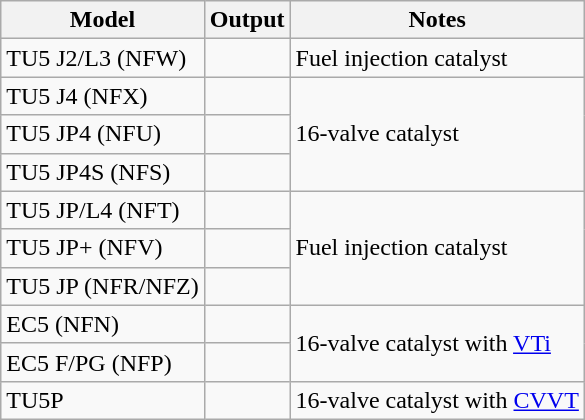<table class="wikitable">
<tr>
<th>Model</th>
<th>Output</th>
<th>Notes</th>
</tr>
<tr>
<td>TU5 J2/L3 (NFW)</td>
<td></td>
<td>Fuel injection catalyst</td>
</tr>
<tr>
<td>TU5 J4 (NFX)</td>
<td></td>
<td rowspan=3>16-valve catalyst</td>
</tr>
<tr>
<td>TU5 JP4 (NFU)</td>
<td></td>
</tr>
<tr>
<td>TU5 JP4S (NFS)</td>
<td></td>
</tr>
<tr>
<td>TU5 JP/L4 (NFT)</td>
<td></td>
<td rowspan=3>Fuel injection catalyst</td>
</tr>
<tr>
<td>TU5 JP+ (NFV)</td>
<td></td>
</tr>
<tr>
<td>TU5 JP (NFR/NFZ)</td>
<td></td>
</tr>
<tr>
<td>EC5 (NFN)</td>
<td></td>
<td rowspan="2">16-valve catalyst with <a href='#'>VTi</a></td>
</tr>
<tr>
<td>EC5 F/PG (NFP)</td>
<td></td>
</tr>
<tr>
<td>TU5P</td>
<td></td>
<td>16-valve catalyst with <a href='#'>CVVT</a></td>
</tr>
</table>
